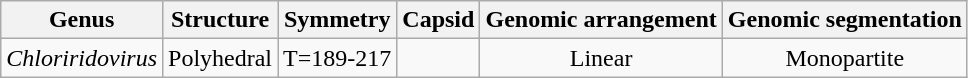<table class="wikitable sortable" style="text-align:center">
<tr>
<th>Genus</th>
<th>Structure</th>
<th>Symmetry</th>
<th>Capsid</th>
<th>Genomic arrangement</th>
<th>Genomic segmentation</th>
</tr>
<tr>
<td><em>Chloriridovirus</em></td>
<td>Polyhedral</td>
<td>T=189-217</td>
<td></td>
<td>Linear</td>
<td>Monopartite</td>
</tr>
</table>
